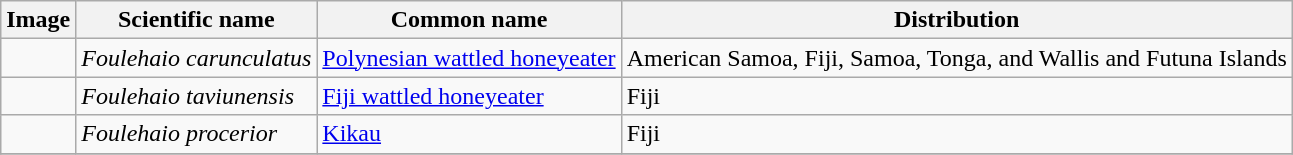<table class="wikitable">
<tr>
<th>Image</th>
<th>Scientific name</th>
<th>Common name</th>
<th>Distribution</th>
</tr>
<tr>
<td></td>
<td><em>Foulehaio carunculatus</em></td>
<td><a href='#'>Polynesian wattled honeyeater</a></td>
<td>American Samoa, Fiji, Samoa, Tonga, and Wallis and Futuna Islands</td>
</tr>
<tr>
<td></td>
<td><em>Foulehaio taviunensis</em></td>
<td><a href='#'>Fiji wattled honeyeater</a></td>
<td>Fiji</td>
</tr>
<tr>
<td></td>
<td><em>Foulehaio procerior</em></td>
<td><a href='#'>Kikau</a></td>
<td>Fiji</td>
</tr>
<tr>
</tr>
</table>
